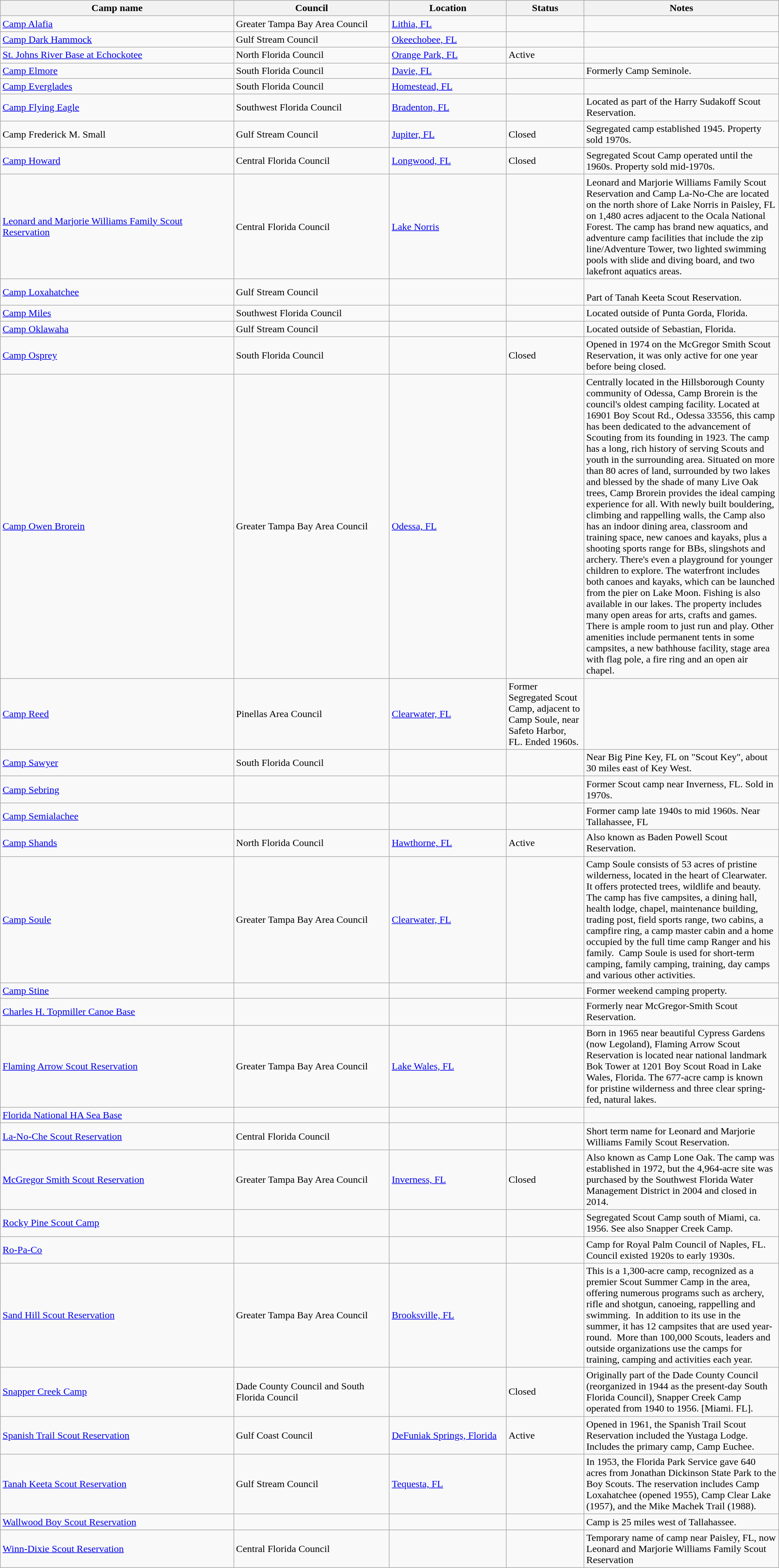<table class="wikitable sortable" border="1" width="100%">
<tr>
<th scope="col" width="30%">Camp name</th>
<th scope="col" width="20%">Council</th>
<th scope="col" width="15%">Location</th>
<th scope="col" width="10%">Status</th>
<th scope="col" width="25%"  class="unsortable">Notes</th>
</tr>
<tr>
<td><a href='#'>Camp Alafia</a></td>
<td>Greater Tampa Bay Area Council</td>
<td><a href='#'>Lithia, FL</a></td>
<td></td>
<td></td>
</tr>
<tr>
<td><a href='#'>Camp Dark Hammock</a></td>
<td>Gulf Stream Council</td>
<td><a href='#'>Okeechobee, FL</a></td>
<td></td>
<td></td>
</tr>
<tr>
<td><a href='#'>St. Johns River Base at Echockotee</a></td>
<td>North Florida Council</td>
<td><a href='#'>Orange Park, FL</a></td>
<td>Active</td>
<td></td>
</tr>
<tr>
<td><a href='#'>Camp Elmore</a></td>
<td>South Florida Council</td>
<td><a href='#'>Davie, FL</a></td>
<td></td>
<td>Formerly Camp Seminole.</td>
</tr>
<tr>
<td><a href='#'>Camp Everglades</a></td>
<td>South Florida Council</td>
<td><a href='#'>Homestead, FL</a></td>
<td></td>
<td></td>
</tr>
<tr>
<td><a href='#'>Camp Flying Eagle</a></td>
<td>Southwest Florida Council</td>
<td><a href='#'>Bradenton, FL</a></td>
<td></td>
<td>Located as part of the Harry Sudakoff Scout Reservation.</td>
</tr>
<tr>
<td>Camp Frederick M. Small</td>
<td>Gulf Stream Council</td>
<td><a href='#'>Jupiter, FL</a></td>
<td>Closed</td>
<td>Segregated camp established 1945. Property sold 1970s.</td>
</tr>
<tr>
<td><a href='#'>Camp Howard</a></td>
<td>Central Florida Council</td>
<td><a href='#'>Longwood, FL</a></td>
<td>Closed</td>
<td>Segregated Scout Camp operated until the 1960s. Property sold mid-1970s.</td>
</tr>
<tr>
<td><a href='#'>Leonard and Marjorie Williams Family Scout Reservation</a></td>
<td>Central Florida Council</td>
<td><a href='#'>Lake Norris</a></td>
<td></td>
<td>Leonard and Marjorie Williams Family Scout Reservation and Camp La-No-Che are located on the north shore of Lake Norris in Paisley, FL on 1,480 acres adjacent to the Ocala National Forest. The camp has brand new aquatics, and adventure camp facilities that include the zip line/Adventure Tower, two lighted swimming pools with slide and diving board, and two lakefront aquatics areas.</td>
</tr>
<tr>
<td><a href='#'>Camp Loxahatchee</a></td>
<td>Gulf Stream Council</td>
<td></td>
<td></td>
<td><br>Part of Tanah Keeta Scout Reservation.</td>
</tr>
<tr>
<td><a href='#'>Camp Miles</a></td>
<td>Southwest Florida Council</td>
<td></td>
<td></td>
<td>Located outside of Punta Gorda, Florida.</td>
</tr>
<tr>
<td><a href='#'>Camp Oklawaha</a></td>
<td>Gulf Stream Council</td>
<td></td>
<td></td>
<td>Located outside of Sebastian, Florida.</td>
</tr>
<tr>
<td><a href='#'>Camp Osprey</a></td>
<td>South Florida Council</td>
<td></td>
<td>Closed</td>
<td>Opened in 1974 on the McGregor Smith Scout Reservation, it was only active for one year before being closed.</td>
</tr>
<tr>
<td><a href='#'>Camp Owen Brorein</a></td>
<td>Greater Tampa Bay Area Council</td>
<td><a href='#'>Odessa, FL</a></td>
<td></td>
<td>Centrally located in the Hillsborough County community of Odessa, Camp Brorein is the council's oldest camping facility. Located at 16901 Boy Scout Rd., Odessa 33556, this camp has been dedicated to the advancement of Scouting from its founding in 1923. The camp has a long, rich history of serving Scouts and youth in the surrounding area. Situated on more than 80 acres of land, surrounded by two lakes and blessed by the shade of many Live Oak trees, Camp Brorein provides the ideal camping experience for all. With newly built bouldering, climbing and rappelling walls, the Camp also has an indoor dining area, classroom and training space, new canoes and kayaks, plus a shooting sports range for BBs, slingshots and archery. There's even a playground for younger children to explore. The waterfront includes both canoes and kayaks, which can be launched from the pier on Lake Moon. Fishing is also available in our lakes. The property includes many open areas for arts, crafts and games. There is ample room to just run and play. Other amenities include permanent tents in some campsites, a new bathhouse facility, stage area with flag pole, a fire ring and an open air chapel.</td>
</tr>
<tr>
<td><a href='#'>Camp Reed</a></td>
<td>Pinellas Area Council</td>
<td><a href='#'>Clearwater, FL</a></td>
<td>Former Segregated Scout Camp, adjacent to Camp Soule, near Safeto Harbor, FL. Ended 1960s.</td>
<td></td>
</tr>
<tr>
<td><a href='#'>Camp Sawyer</a></td>
<td>South Florida Council</td>
<td></td>
<td></td>
<td>Near Big Pine Key, FL on "Scout Key", about 30 miles east of Key West.</td>
</tr>
<tr>
<td><a href='#'>Camp Sebring</a></td>
<td></td>
<td></td>
<td></td>
<td>Former Scout camp near Inverness, FL. Sold in 1970s.</td>
</tr>
<tr>
<td><a href='#'>Camp Semialachee</a></td>
<td></td>
<td></td>
<td></td>
<td>Former camp late  1940s to mid 1960s. Near Tallahassee, FL</td>
</tr>
<tr>
<td><a href='#'>Camp Shands</a></td>
<td>North Florida Council</td>
<td><a href='#'>Hawthorne, FL</a></td>
<td>Active</td>
<td>Also known as Baden Powell Scout Reservation.</td>
</tr>
<tr>
<td><a href='#'>Camp Soule</a></td>
<td>Greater Tampa Bay Area Council</td>
<td><a href='#'>Clearwater, FL</a></td>
<td></td>
<td>Camp Soule consists of 53 acres of pristine wilderness, located in the heart of Clearwater.  It offers protected trees, wildlife and beauty.  The camp has five campsites, a dining hall, health lodge, chapel, maintenance building, trading post, field sports range, two cabins, a campfire ring, a camp master cabin and a home occupied by the full time camp Ranger and his family.  Camp Soule is used for short-term camping, family camping, training, day camps and various other activities.</td>
</tr>
<tr>
<td><a href='#'>Camp Stine</a></td>
<td></td>
<td></td>
<td></td>
<td>Former weekend camping property.</td>
</tr>
<tr>
<td><a href='#'>Charles H. Topmiller Canoe Base</a></td>
<td></td>
<td></td>
<td></td>
<td>Formerly near McGregor-Smith Scout Reservation.</td>
</tr>
<tr>
<td><a href='#'>Flaming Arrow Scout Reservation</a></td>
<td>Greater Tampa Bay Area Council</td>
<td><a href='#'>Lake Wales, FL</a></td>
<td></td>
<td>Born in 1965 near beautiful Cypress Gardens (now Legoland), Flaming Arrow Scout Reservation is located near national landmark Bok Tower at 1201 Boy Scout Road in Lake Wales, Florida. The 677-acre camp is known for pristine wilderness and three clear spring-fed, natural lakes.</td>
</tr>
<tr>
<td><a href='#'>Florida National HA Sea Base</a></td>
<td></td>
<td></td>
<td></td>
<td></td>
</tr>
<tr>
<td><a href='#'>La-No-Che Scout Reservation</a></td>
<td>Central Florida Council</td>
<td></td>
<td></td>
<td>Short term name for Leonard and Marjorie Williams Family Scout Reservation.</td>
</tr>
<tr>
<td><a href='#'>McGregor Smith Scout Reservation</a></td>
<td>Greater Tampa Bay Area Council</td>
<td><a href='#'>Inverness, FL</a></td>
<td>Closed</td>
<td>Also known as Camp Lone Oak. The camp was established in 1972, but the 4,964-acre site was purchased by the Southwest Florida Water Management District in 2004 and closed in 2014.</td>
</tr>
<tr>
<td><a href='#'>Rocky Pine Scout Camp</a></td>
<td></td>
<td></td>
<td></td>
<td>Segregated Scout Camp south of Miami, ca. 1956. See also Snapper Creek Camp.</td>
</tr>
<tr>
<td><a href='#'>Ro-Pa-Co</a></td>
<td></td>
<td></td>
<td></td>
<td>Camp for Royal Palm Council of Naples, FL. Council existed 1920s to early 1930s.</td>
</tr>
<tr>
<td><a href='#'>Sand Hill Scout Reservation</a></td>
<td>Greater Tampa Bay Area Council</td>
<td><a href='#'>Brooksville, FL</a></td>
<td></td>
<td>This is a 1,300-acre camp, recognized as a premier Scout Summer Camp in the area, offering numerous programs such as archery, rifle and shotgun, canoeing, rappelling and swimming.  In addition to its use in the summer, it has 12 campsites that are used year-round.  More than 100,000 Scouts, leaders and outside organizations use the camps for training, camping and activities each year.</td>
</tr>
<tr>
<td><a href='#'>Snapper Creek Camp</a></td>
<td>Dade County Council and South Florida Council</td>
<td></td>
<td>Closed</td>
<td>Originally part of the Dade County Council (reorganized in 1944 as the present-day South Florida Council),  Snapper Creek Camp operated from 1940 to 1956.  [Miami. FL].</td>
</tr>
<tr>
<td><a href='#'>Spanish Trail Scout Reservation</a></td>
<td>Gulf Coast Council</td>
<td><a href='#'>DeFuniak Springs, Florida</a></td>
<td>Active</td>
<td>Opened in 1961, the Spanish Trail Scout Reservation included the Yustaga Lodge. Includes the primary camp, Camp Euchee.</td>
</tr>
<tr>
<td><a href='#'>Tanah Keeta Scout Reservation</a></td>
<td>Gulf Stream Council</td>
<td><a href='#'>Tequesta, FL</a></td>
<td></td>
<td>In 1953, the Florida Park Service gave 640 acres from Jonathan Dickinson State Park to the Boy Scouts. The reservation includes Camp Loxahatchee (opened 1955), Camp Clear Lake (1957), and the Mike Machek Trail (1988).</td>
</tr>
<tr>
<td><a href='#'>Wallwood Boy Scout Reservation</a></td>
<td></td>
<td></td>
<td></td>
<td>Camp is 25 miles west of Tallahassee.</td>
</tr>
<tr>
<td><a href='#'>Winn-Dixie Scout Reservation</a></td>
<td>Central Florida Council</td>
<td></td>
<td></td>
<td>Temporary name of camp near Paisley, FL, now Leonard and Marjorie Williams Family Scout Reservation</td>
</tr>
</table>
